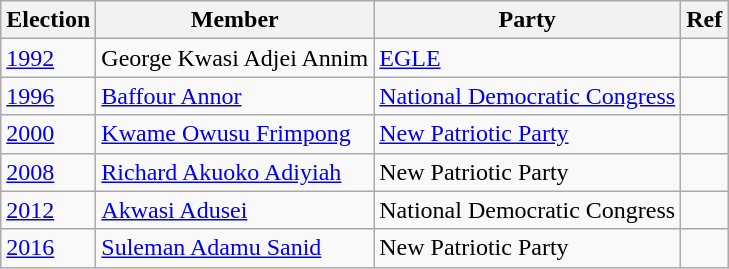<table class="wikitable">
<tr>
<th>Election</th>
<th>Member</th>
<th>Party</th>
<th>Ref</th>
</tr>
<tr>
<td><a href='#'>1992</a></td>
<td>George Kwasi Adjei Annim</td>
<td><a href='#'>EGLE</a></td>
<td></td>
</tr>
<tr>
<td><a href='#'>1996</a></td>
<td><a href='#'>Baffour Annor</a></td>
<td><a href='#'>National Democratic Congress</a></td>
<td></td>
</tr>
<tr>
<td><a href='#'>2000</a></td>
<td><a href='#'>Kwame Owusu Frimpong</a></td>
<td><a href='#'>New Patriotic Party</a></td>
<td></td>
</tr>
<tr>
<td><a href='#'>2008</a></td>
<td><a href='#'>Richard Akuoko Adiyiah</a></td>
<td>New Patriotic Party</td>
<td></td>
</tr>
<tr>
<td><a href='#'>2012</a></td>
<td><a href='#'>Akwasi Adusei</a></td>
<td>National Democratic Congress</td>
<td></td>
</tr>
<tr>
<td><a href='#'>2016</a></td>
<td><a href='#'>Suleman Adamu Sanid</a></td>
<td>New Patriotic Party</td>
<td></td>
</tr>
</table>
